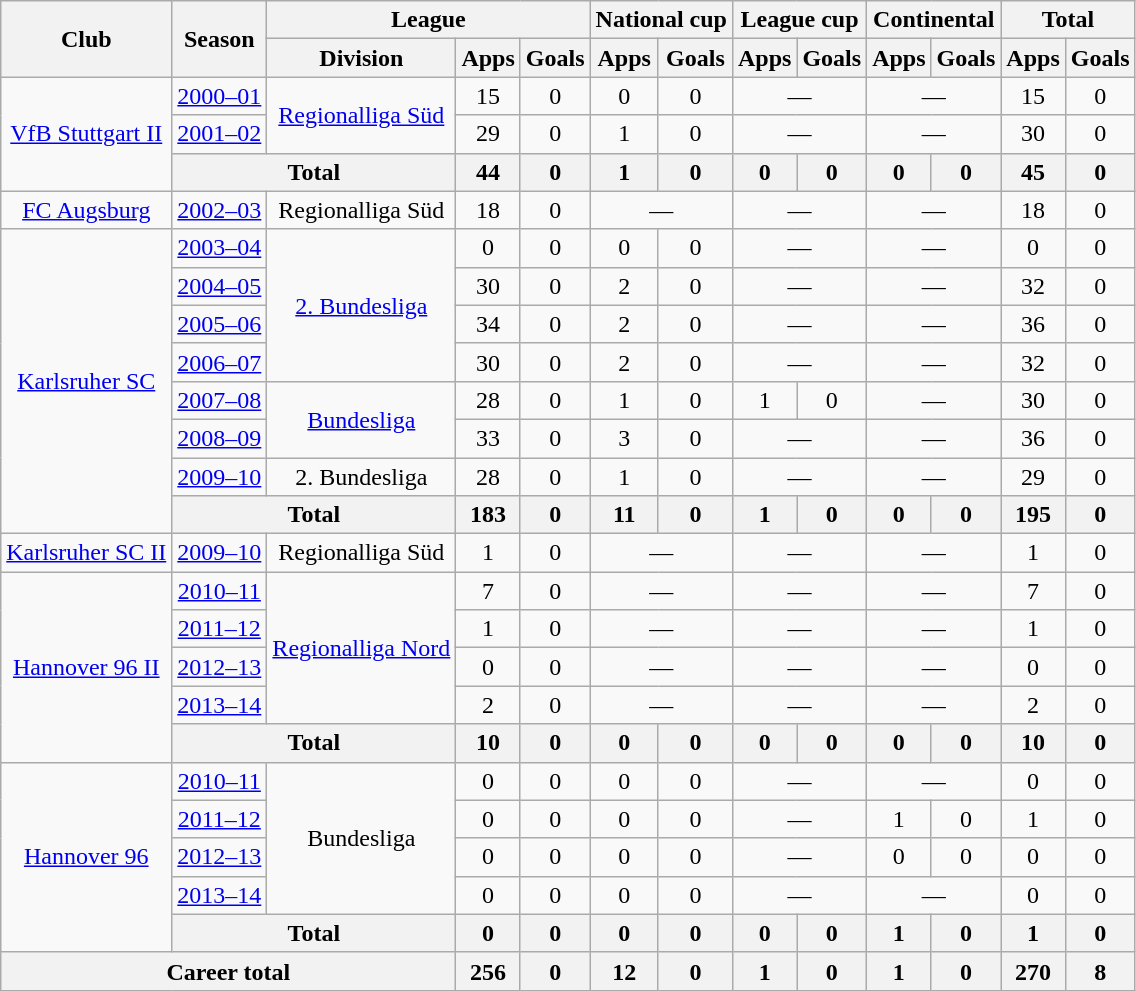<table class="wikitable" style="text-align: center;">
<tr>
<th rowspan="2">Club</th>
<th rowspan="2">Season</th>
<th colspan="3">League</th>
<th colspan="2">National cup</th>
<th colspan="2">League cup</th>
<th colspan="2">Continental</th>
<th colspan="2">Total</th>
</tr>
<tr>
<th>Division</th>
<th>Apps</th>
<th>Goals</th>
<th>Apps</th>
<th>Goals</th>
<th>Apps</th>
<th>Goals</th>
<th>Apps</th>
<th>Goals</th>
<th>Apps</th>
<th>Goals</th>
</tr>
<tr>
<td rowspan="3"><a href='#'>VfB Stuttgart II</a></td>
<td><a href='#'>2000–01</a></td>
<td rowspan="2"><a href='#'>Regionalliga Süd</a></td>
<td>15</td>
<td>0</td>
<td>0</td>
<td>0</td>
<td colspan="2">—</td>
<td colspan="2">—</td>
<td>15</td>
<td>0</td>
</tr>
<tr>
<td><a href='#'>2001–02</a></td>
<td>29</td>
<td>0</td>
<td>1</td>
<td>0</td>
<td colspan="2">—</td>
<td colspan="2">—</td>
<td>30</td>
<td>0</td>
</tr>
<tr>
<th colspan="2">Total</th>
<th>44</th>
<th>0</th>
<th>1</th>
<th>0</th>
<th>0</th>
<th>0</th>
<th>0</th>
<th>0</th>
<th>45</th>
<th>0</th>
</tr>
<tr>
<td><a href='#'>FC Augsburg</a></td>
<td><a href='#'>2002–03</a></td>
<td>Regionalliga Süd</td>
<td>18</td>
<td>0</td>
<td colspan="2">—</td>
<td colspan="2">—</td>
<td colspan="2">—</td>
<td>18</td>
<td>0</td>
</tr>
<tr>
<td rowspan="8"><a href='#'>Karlsruher SC</a></td>
<td><a href='#'>2003–04</a></td>
<td rowspan="4"><a href='#'>2. Bundesliga</a></td>
<td>0</td>
<td>0</td>
<td>0</td>
<td>0</td>
<td colspan="2">—</td>
<td colspan="2">—</td>
<td>0</td>
<td>0</td>
</tr>
<tr>
<td><a href='#'>2004–05</a></td>
<td>30</td>
<td>0</td>
<td>2</td>
<td>0</td>
<td colspan="2">—</td>
<td colspan="2">—</td>
<td>32</td>
<td>0</td>
</tr>
<tr>
<td><a href='#'>2005–06</a></td>
<td>34</td>
<td>0</td>
<td>2</td>
<td>0</td>
<td colspan="2">—</td>
<td colspan="2">—</td>
<td>36</td>
<td>0</td>
</tr>
<tr>
<td><a href='#'>2006–07</a></td>
<td>30</td>
<td>0</td>
<td>2</td>
<td>0</td>
<td colspan="2">—</td>
<td colspan="2">—</td>
<td>32</td>
<td>0</td>
</tr>
<tr>
<td><a href='#'>2007–08</a></td>
<td rowspan="2"><a href='#'>Bundesliga</a></td>
<td>28</td>
<td>0</td>
<td>1</td>
<td>0</td>
<td>1</td>
<td>0</td>
<td colspan="2">—</td>
<td>30</td>
<td>0</td>
</tr>
<tr>
<td><a href='#'>2008–09</a></td>
<td>33</td>
<td>0</td>
<td>3</td>
<td>0</td>
<td colspan="2">—</td>
<td colspan="2">—</td>
<td>36</td>
<td>0</td>
</tr>
<tr>
<td><a href='#'>2009–10</a></td>
<td>2. Bundesliga</td>
<td>28</td>
<td>0</td>
<td>1</td>
<td>0</td>
<td colspan="2">—</td>
<td colspan="2">—</td>
<td>29</td>
<td>0</td>
</tr>
<tr>
<th colspan="2">Total</th>
<th>183</th>
<th>0</th>
<th>11</th>
<th>0</th>
<th>1</th>
<th>0</th>
<th>0</th>
<th>0</th>
<th>195</th>
<th>0</th>
</tr>
<tr>
<td><a href='#'>Karlsruher SC II</a></td>
<td><a href='#'>2009–10</a></td>
<td>Regionalliga Süd</td>
<td>1</td>
<td>0</td>
<td colspan="2">—</td>
<td colspan="2">—</td>
<td colspan="2">—</td>
<td>1</td>
<td>0</td>
</tr>
<tr>
<td rowspan="5"><a href='#'>Hannover 96 II</a></td>
<td><a href='#'>2010–11</a></td>
<td rowspan="4"><a href='#'>Regionalliga Nord</a></td>
<td>7</td>
<td>0</td>
<td colspan="2">—</td>
<td colspan="2">—</td>
<td colspan="2">—</td>
<td>7</td>
<td>0</td>
</tr>
<tr>
<td><a href='#'>2011–12</a></td>
<td>1</td>
<td>0</td>
<td colspan="2">—</td>
<td colspan="2">—</td>
<td colspan="2">—</td>
<td>1</td>
<td>0</td>
</tr>
<tr>
<td><a href='#'>2012–13</a></td>
<td>0</td>
<td>0</td>
<td colspan="2">—</td>
<td colspan="2">—</td>
<td colspan="2">—</td>
<td>0</td>
<td>0</td>
</tr>
<tr>
<td><a href='#'>2013–14</a></td>
<td>2</td>
<td>0</td>
<td colspan="2">—</td>
<td colspan="2">—</td>
<td colspan="2">—</td>
<td>2</td>
<td>0</td>
</tr>
<tr>
<th colspan="2">Total</th>
<th>10</th>
<th>0</th>
<th>0</th>
<th>0</th>
<th>0</th>
<th>0</th>
<th>0</th>
<th>0</th>
<th>10</th>
<th>0</th>
</tr>
<tr>
<td rowspan="5"><a href='#'>Hannover 96</a></td>
<td><a href='#'>2010–11</a></td>
<td rowspan="4">Bundesliga</td>
<td>0</td>
<td>0</td>
<td>0</td>
<td>0</td>
<td colspan="2">—</td>
<td colspan="2">—</td>
<td>0</td>
<td>0</td>
</tr>
<tr>
<td><a href='#'>2011–12</a></td>
<td>0</td>
<td>0</td>
<td>0</td>
<td>0</td>
<td colspan="2">—</td>
<td>1</td>
<td>0</td>
<td>1</td>
<td>0</td>
</tr>
<tr>
<td><a href='#'>2012–13</a></td>
<td>0</td>
<td>0</td>
<td>0</td>
<td>0</td>
<td colspan="2">—</td>
<td>0</td>
<td>0</td>
<td>0</td>
<td>0</td>
</tr>
<tr>
<td><a href='#'>2013–14</a></td>
<td>0</td>
<td>0</td>
<td>0</td>
<td>0</td>
<td colspan="2">—</td>
<td colspan="2">—</td>
<td>0</td>
<td>0</td>
</tr>
<tr>
<th colspan="2">Total</th>
<th>0</th>
<th>0</th>
<th>0</th>
<th>0</th>
<th>0</th>
<th>0</th>
<th>1</th>
<th>0</th>
<th>1</th>
<th>0</th>
</tr>
<tr>
<th colspan="3">Career total</th>
<th>256</th>
<th>0</th>
<th>12</th>
<th>0</th>
<th>1</th>
<th>0</th>
<th>1</th>
<th>0</th>
<th>270</th>
<th>8</th>
</tr>
</table>
